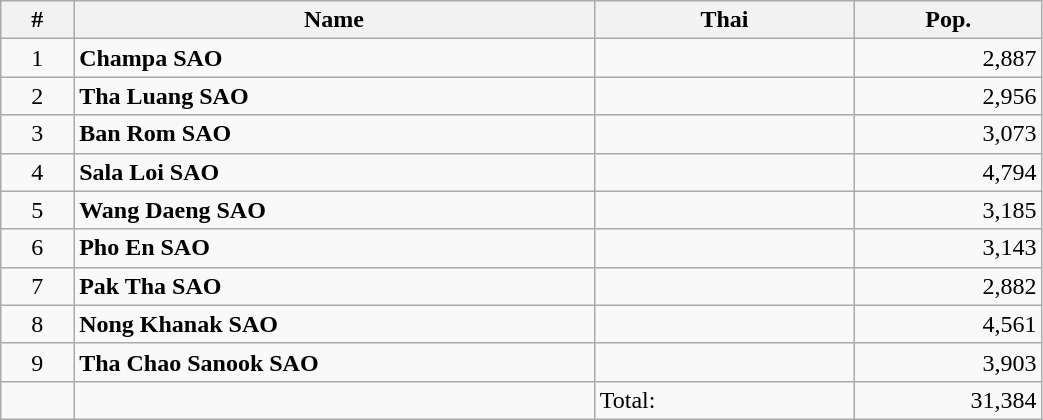<table class="wikitable sortable" style="width:55%;">
<tr>
<th class=unsortable style="width:7%;">#</th>
<th style="width:50%;"><strong>Name</strong></th>
<th style="width:25%;"><strong>Thai</strong></th>
<th style="width:18%;" text-align:right;"><strong>Pop.</strong></th>
</tr>
<tr>
<td style="text-align:center;">1</td>
<td><strong>Champa SAO</strong></td>
<td><span></span></td>
<td style="text-align:right;">2,887</td>
</tr>
<tr>
<td style="text-align:center;">2</td>
<td><strong>Tha Luang SAO</strong></td>
<td><span></span></td>
<td style="text-align:right;">2,956</td>
</tr>
<tr>
<td style="text-align:center;">3</td>
<td><strong>Ban Rom SAO</strong></td>
<td><span></span></td>
<td style="text-align:right;">3,073</td>
</tr>
<tr>
<td style="text-align:center;">4</td>
<td><strong>Sala Loi SAO</strong></td>
<td><span></span></td>
<td style="text-align:right;">4,794</td>
</tr>
<tr>
<td style="text-align:center;">5</td>
<td><strong>Wang Daeng SAO</strong></td>
<td><span></span></td>
<td style="text-align:right;">3,185</td>
</tr>
<tr>
<td style="text-align:center;">6</td>
<td><strong>Pho En SAO</strong></td>
<td><span></span></td>
<td style="text-align:right;">3,143</td>
</tr>
<tr>
<td style="text-align:center;">7</td>
<td><strong>Pak Tha SAO</strong></td>
<td><span></span></td>
<td style="text-align:right;">2,882</td>
</tr>
<tr>
<td style="text-align:center;">8</td>
<td><strong>Nong Khanak SAO</strong></td>
<td><span></span></td>
<td style="text-align:right;">4,561</td>
</tr>
<tr>
<td style="text-align:center;">9</td>
<td><strong>Tha Chao Sanook SAO</strong></td>
<td><span></span></td>
<td style="text-align:right;">3,903</td>
</tr>
<tr class="sortbottom">
<td></td>
<td></td>
<td>Total:</td>
<td style="text-align:right;">31,384</td>
</tr>
</table>
